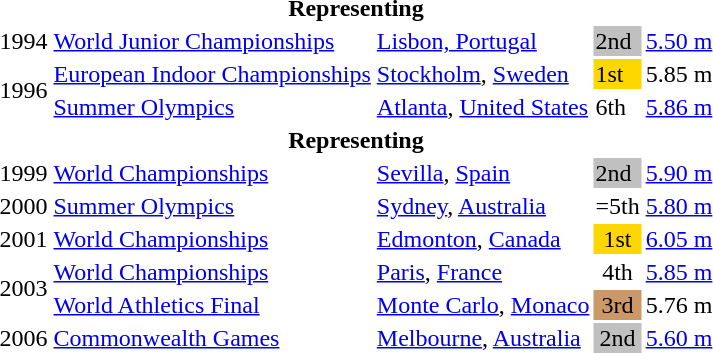<table>
<tr>
<th colspan="5">Representing </th>
</tr>
<tr>
<td>1994</td>
<td><a href='#'>World Junior Championships</a></td>
<td><a href='#'>Lisbon, Portugal</a></td>
<td bgcolor="silver">2nd</td>
<td><a href='#'>5.50 m</a></td>
</tr>
<tr>
<td rowspan=2>1996</td>
<td><a href='#'>European Indoor Championships</a></td>
<td><a href='#'>Stockholm</a>, <a href='#'>Sweden</a></td>
<td bgcolor="gold">1st</td>
<td>5.85 m</td>
</tr>
<tr>
<td><a href='#'>Summer Olympics</a></td>
<td><a href='#'>Atlanta</a>, <a href='#'>United States</a></td>
<td>6th</td>
<td><a href='#'>5.86 m</a></td>
</tr>
<tr>
<th colspan="5">Representing </th>
</tr>
<tr>
<td>1999</td>
<td><a href='#'>World Championships</a></td>
<td><a href='#'>Sevilla</a>, <a href='#'>Spain</a></td>
<td bgcolor="silver">2nd</td>
<td><a href='#'>5.90 m</a></td>
</tr>
<tr>
<td>2000</td>
<td><a href='#'>Summer Olympics</a></td>
<td><a href='#'>Sydney</a>, <a href='#'>Australia</a></td>
<td align="center">=5th</td>
<td><a href='#'>5.80 m</a></td>
</tr>
<tr>
<td>2001</td>
<td><a href='#'>World Championships</a></td>
<td><a href='#'>Edmonton</a>, <a href='#'>Canada</a></td>
<td bgcolor="gold" align="center">1st</td>
<td><a href='#'>6.05 m</a></td>
</tr>
<tr>
<td rowspan=2>2003</td>
<td><a href='#'>World Championships</a></td>
<td><a href='#'>Paris</a>, <a href='#'>France</a></td>
<td align="center">4th</td>
<td><a href='#'>5.85 m</a></td>
</tr>
<tr>
<td><a href='#'>World Athletics Final</a></td>
<td><a href='#'>Monte Carlo</a>, <a href='#'>Monaco</a></td>
<td bgcolor="CC9966" align="center">3rd</td>
<td>5.76 m</td>
</tr>
<tr>
<td>2006</td>
<td><a href='#'>Commonwealth Games</a></td>
<td><a href='#'>Melbourne</a>, <a href='#'>Australia</a></td>
<td bgcolor="silver" align="center">2nd</td>
<td><a href='#'>5.60 m</a></td>
</tr>
</table>
